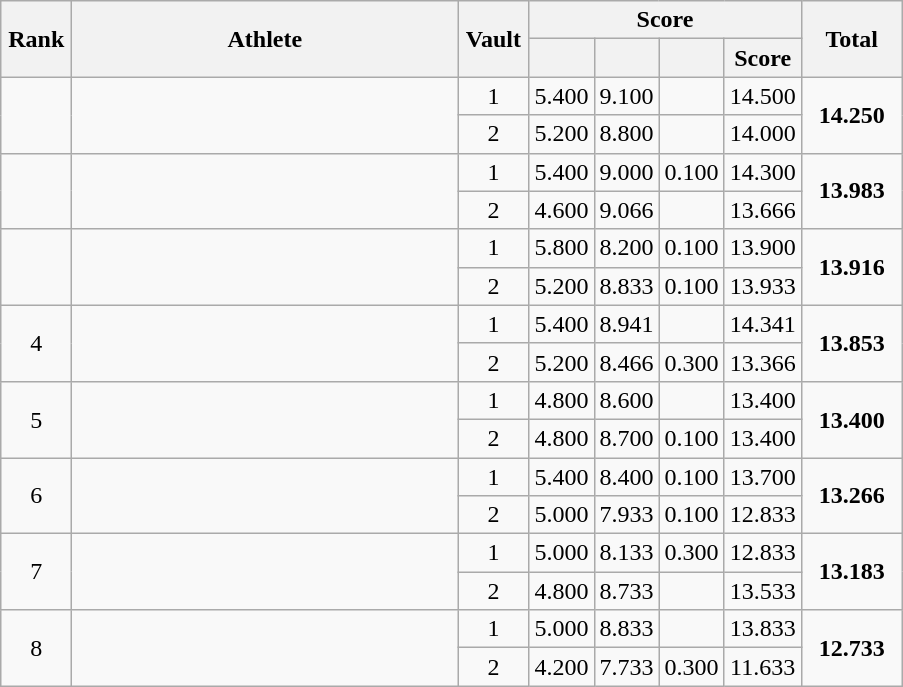<table class=wikitable style="text-align:center">
<tr>
<th width="40" rowspan="2">Rank</th>
<th width="250" rowspan="2">Athlete</th>
<th width="40" rowspan="2">Vault</th>
<th width="60" colspan="4">Score</th>
<th width="60" rowspan="2">Total</th>
</tr>
<tr>
<th></th>
<th></th>
<th></th>
<th>Score</th>
</tr>
<tr>
<td rowspan="2"></td>
<td align="left" rowspan="2"></td>
<td>1</td>
<td>5.400</td>
<td>9.100</td>
<td></td>
<td>14.500</td>
<td rowspan="2"><strong>14.250</strong></td>
</tr>
<tr>
<td>2</td>
<td>5.200</td>
<td>8.800</td>
<td></td>
<td>14.000</td>
</tr>
<tr>
<td rowspan="2"></td>
<td align="left" rowspan="2"></td>
<td>1</td>
<td>5.400</td>
<td>9.000</td>
<td>0.100</td>
<td>14.300</td>
<td rowspan="2"><strong>13.983</strong></td>
</tr>
<tr>
<td>2</td>
<td>4.600</td>
<td>9.066</td>
<td></td>
<td>13.666</td>
</tr>
<tr>
<td rowspan="2"></td>
<td align="left" rowspan="2"></td>
<td>1</td>
<td>5.800</td>
<td>8.200</td>
<td>0.100</td>
<td>13.900</td>
<td rowspan="2"><strong>13.916</strong></td>
</tr>
<tr>
<td>2</td>
<td>5.200</td>
<td>8.833</td>
<td>0.100</td>
<td>13.933</td>
</tr>
<tr>
<td rowspan="2">4</td>
<td align="left" rowspan="2"></td>
<td>1</td>
<td>5.400</td>
<td>8.941</td>
<td></td>
<td>14.341</td>
<td rowspan="2"><strong>13.853</strong></td>
</tr>
<tr>
<td>2</td>
<td>5.200</td>
<td>8.466</td>
<td>0.300</td>
<td>13.366</td>
</tr>
<tr>
<td rowspan="2">5</td>
<td align="left" rowspan="2"></td>
<td>1</td>
<td>4.800</td>
<td>8.600</td>
<td></td>
<td>13.400</td>
<td rowspan="2"><strong>13.400</strong></td>
</tr>
<tr>
<td>2</td>
<td>4.800</td>
<td>8.700</td>
<td>0.100</td>
<td>13.400</td>
</tr>
<tr>
<td rowspan="2">6</td>
<td align="left" rowspan="2"></td>
<td>1</td>
<td>5.400</td>
<td>8.400</td>
<td>0.100</td>
<td>13.700</td>
<td rowspan="2"><strong>13.266</strong></td>
</tr>
<tr>
<td>2</td>
<td>5.000</td>
<td>7.933</td>
<td>0.100</td>
<td>12.833</td>
</tr>
<tr>
<td rowspan="2">7</td>
<td align="left" rowspan="2"></td>
<td>1</td>
<td>5.000</td>
<td>8.133</td>
<td>0.300</td>
<td>12.833</td>
<td rowspan="2"><strong>13.183</strong></td>
</tr>
<tr>
<td>2</td>
<td>4.800</td>
<td>8.733</td>
<td></td>
<td>13.533</td>
</tr>
<tr>
<td rowspan="2">8</td>
<td align="left" rowspan="2"></td>
<td>1</td>
<td>5.000</td>
<td>8.833</td>
<td></td>
<td>13.833</td>
<td rowspan="2"><strong>12.733</strong></td>
</tr>
<tr>
<td>2</td>
<td>4.200</td>
<td>7.733</td>
<td>0.300</td>
<td>11.633</td>
</tr>
</table>
